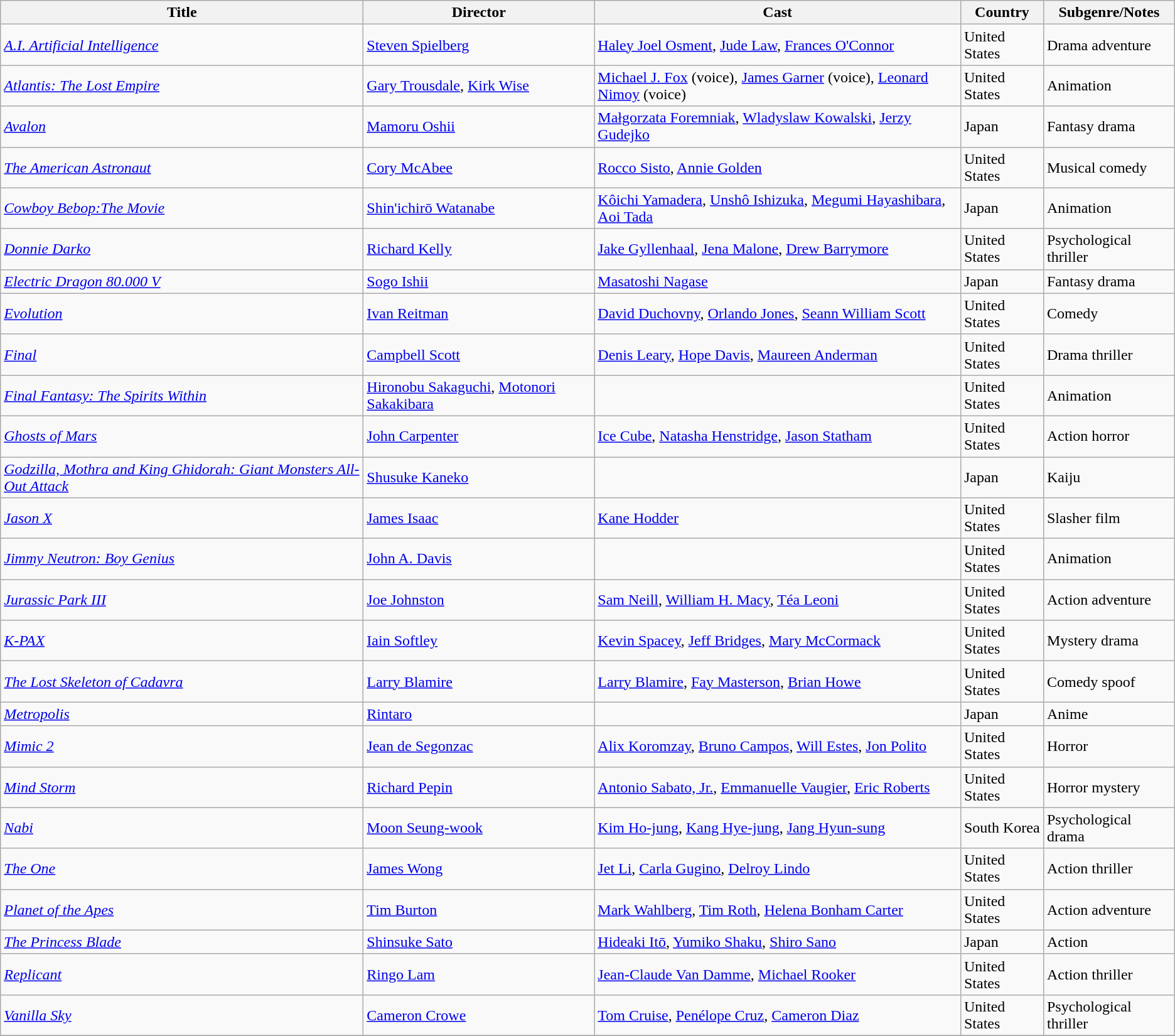<table class="wikitable sortable">
<tr>
<th>Title</th>
<th>Director</th>
<th>Cast</th>
<th>Country</th>
<th>Subgenre/Notes</th>
</tr>
<tr>
<td><em><a href='#'>A.I. Artificial Intelligence</a></em></td>
<td><a href='#'>Steven Spielberg</a></td>
<td><a href='#'>Haley Joel Osment</a>, <a href='#'>Jude Law</a>, <a href='#'>Frances O'Connor</a></td>
<td>United States</td>
<td> Drama adventure</td>
</tr>
<tr>
<td><em><a href='#'>Atlantis: The Lost Empire</a></em></td>
<td><a href='#'>Gary Trousdale</a>, <a href='#'>Kirk Wise</a></td>
<td><a href='#'>Michael J. Fox</a> (voice), <a href='#'>James Garner</a> (voice), <a href='#'>Leonard Nimoy</a> (voice)</td>
<td>United States</td>
<td> Animation</td>
</tr>
<tr>
<td><em><a href='#'>Avalon</a></em></td>
<td><a href='#'>Mamoru Oshii</a></td>
<td><a href='#'>Małgorzata Foremniak</a>, <a href='#'>Wladyslaw Kowalski</a>, <a href='#'>Jerzy Gudejko</a></td>
<td>Japan</td>
<td> Fantasy drama</td>
</tr>
<tr>
<td><em><a href='#'>The American Astronaut</a></em></td>
<td><a href='#'>Cory McAbee</a></td>
<td><a href='#'>Rocco Sisto</a>, <a href='#'>Annie Golden</a></td>
<td>United States</td>
<td> Musical comedy</td>
</tr>
<tr>
<td><em><a href='#'>Cowboy Bebop:The Movie</a></em></td>
<td><a href='#'>Shin'ichirō Watanabe</a></td>
<td><a href='#'>Kôichi Yamadera</a>, <a href='#'>Unshô Ishizuka</a>, <a href='#'>Megumi Hayashibara</a>, <a href='#'>Aoi Tada</a></td>
<td>Japan</td>
<td>Animation </td>
</tr>
<tr>
<td><em><a href='#'>Donnie Darko</a></em></td>
<td><a href='#'>Richard Kelly</a></td>
<td><a href='#'>Jake Gyllenhaal</a>, <a href='#'>Jena Malone</a>, <a href='#'>Drew Barrymore</a></td>
<td>United States</td>
<td>Psychological thriller</td>
</tr>
<tr>
<td><em><a href='#'>Electric Dragon 80.000 V</a></em></td>
<td><a href='#'>Sogo Ishii</a></td>
<td><a href='#'>Masatoshi Nagase</a></td>
<td>Japan</td>
<td> Fantasy drama</td>
</tr>
<tr>
<td><em><a href='#'>Evolution</a></em></td>
<td><a href='#'>Ivan Reitman</a></td>
<td><a href='#'>David Duchovny</a>, <a href='#'>Orlando Jones</a>, <a href='#'>Seann William Scott</a></td>
<td>United States</td>
<td> Comedy</td>
</tr>
<tr>
<td><em><a href='#'>Final</a></em></td>
<td><a href='#'>Campbell Scott</a></td>
<td><a href='#'>Denis Leary</a>, <a href='#'>Hope Davis</a>, <a href='#'>Maureen Anderman</a></td>
<td>United States</td>
<td> Drama thriller</td>
</tr>
<tr>
<td><em><a href='#'>Final Fantasy: The Spirits Within</a></em></td>
<td><a href='#'>Hironobu Sakaguchi</a>, <a href='#'>Motonori Sakakibara</a></td>
<td></td>
<td>United States</td>
<td> Animation</td>
</tr>
<tr>
<td><em><a href='#'>Ghosts of Mars</a></em></td>
<td><a href='#'>John Carpenter</a></td>
<td><a href='#'>Ice Cube</a>, <a href='#'>Natasha Henstridge</a>, <a href='#'>Jason Statham</a></td>
<td>United States</td>
<td> Action horror</td>
</tr>
<tr>
<td><em><a href='#'>Godzilla, Mothra and King Ghidorah: Giant Monsters All-Out Attack</a></em></td>
<td><a href='#'>Shusuke Kaneko</a></td>
<td></td>
<td>Japan</td>
<td> Kaiju</td>
</tr>
<tr>
<td><em><a href='#'>Jason X</a></em></td>
<td><a href='#'>James Isaac</a></td>
<td><a href='#'>Kane Hodder</a></td>
<td>United States</td>
<td>Slasher film</td>
</tr>
<tr>
<td><em><a href='#'>Jimmy Neutron: Boy Genius</a></em></td>
<td><a href='#'>John A. Davis</a></td>
<td></td>
<td>United States</td>
<td>Animation</td>
</tr>
<tr>
<td><em><a href='#'>Jurassic Park III</a></em></td>
<td><a href='#'>Joe Johnston</a></td>
<td><a href='#'>Sam Neill</a>, <a href='#'>William H. Macy</a>, <a href='#'>Téa Leoni</a></td>
<td>United States</td>
<td> Action adventure</td>
</tr>
<tr>
<td><em><a href='#'>K-PAX</a></em></td>
<td><a href='#'>Iain Softley</a></td>
<td><a href='#'>Kevin Spacey</a>, <a href='#'>Jeff Bridges</a>, <a href='#'>Mary McCormack</a></td>
<td>United States</td>
<td> Mystery drama</td>
</tr>
<tr>
<td><em><a href='#'>The Lost Skeleton of Cadavra</a></em></td>
<td><a href='#'>Larry Blamire</a></td>
<td><a href='#'>Larry Blamire</a>, <a href='#'>Fay Masterson</a>, <a href='#'>Brian Howe</a></td>
<td>United States</td>
<td> Comedy spoof</td>
</tr>
<tr>
<td><em><a href='#'>Metropolis</a></em></td>
<td><a href='#'>Rintaro</a></td>
<td></td>
<td>Japan</td>
<td> Anime</td>
</tr>
<tr>
<td><em><a href='#'>Mimic 2</a></em></td>
<td><a href='#'>Jean de Segonzac</a></td>
<td><a href='#'>Alix Koromzay</a>, <a href='#'>Bruno Campos</a>, <a href='#'>Will Estes</a>, <a href='#'>Jon Polito</a></td>
<td>United States</td>
<td>Horror</td>
</tr>
<tr>
<td><em><a href='#'>Mind Storm</a></em></td>
<td><a href='#'>Richard Pepin</a></td>
<td><a href='#'>Antonio Sabato, Jr.</a>, <a href='#'>Emmanuelle Vaugier</a>, <a href='#'>Eric Roberts</a></td>
<td>United States</td>
<td> Horror mystery</td>
</tr>
<tr>
<td><em><a href='#'>Nabi</a></em></td>
<td><a href='#'>Moon Seung-wook</a></td>
<td><a href='#'>Kim Ho-jung</a>, <a href='#'>Kang Hye-jung</a>, <a href='#'>Jang Hyun-sung</a></td>
<td>South Korea</td>
<td> Psychological drama</td>
</tr>
<tr>
<td><em><a href='#'>The One</a></em></td>
<td><a href='#'>James Wong</a></td>
<td><a href='#'>Jet Li</a>, <a href='#'>Carla Gugino</a>, <a href='#'>Delroy Lindo</a></td>
<td>United States</td>
<td> Action thriller</td>
</tr>
<tr>
<td><em><a href='#'>Planet of the Apes</a></em></td>
<td><a href='#'>Tim Burton</a></td>
<td><a href='#'>Mark Wahlberg</a>, <a href='#'>Tim Roth</a>, <a href='#'>Helena Bonham Carter</a></td>
<td>United States</td>
<td> Action adventure</td>
</tr>
<tr>
<td><em><a href='#'>The Princess Blade</a></em></td>
<td><a href='#'>Shinsuke Sato</a></td>
<td><a href='#'>Hideaki Itō</a>, <a href='#'>Yumiko Shaku</a>, <a href='#'>Shiro Sano</a></td>
<td>Japan</td>
<td> Action</td>
</tr>
<tr>
<td><em><a href='#'>Replicant</a></em></td>
<td><a href='#'>Ringo Lam</a></td>
<td><a href='#'>Jean-Claude Van Damme</a>, <a href='#'>Michael Rooker</a></td>
<td>United States</td>
<td> Action thriller</td>
</tr>
<tr>
<td><em><a href='#'>Vanilla Sky</a></em></td>
<td><a href='#'>Cameron Crowe</a></td>
<td><a href='#'>Tom Cruise</a>, <a href='#'>Penélope Cruz</a>, <a href='#'>Cameron Diaz</a></td>
<td>United States</td>
<td> Psychological thriller</td>
</tr>
<tr>
</tr>
</table>
